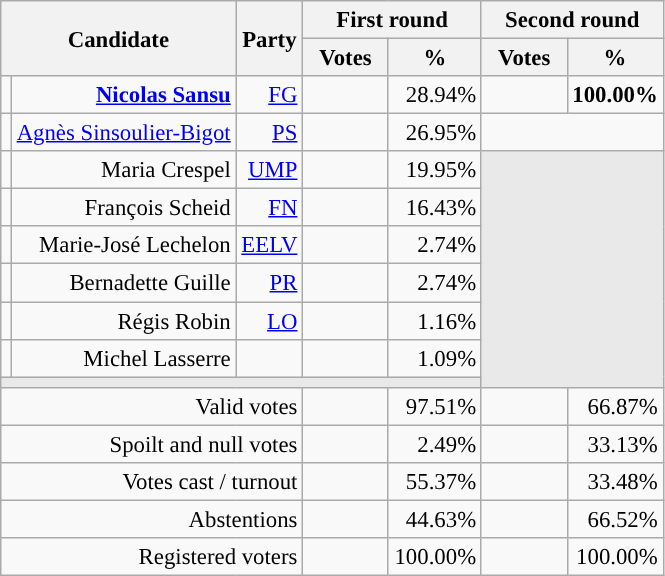<table class="wikitable" style="text-align:right;font-size:95%;">
<tr>
<th colspan="2" rowspan="2">Candidate</th>
<th colspan="1" rowspan="2">Party</th>
<th colspan="2">First round</th>
<th colspan="2">Second round</th>
</tr>
<tr>
<th style="width:50px;">Votes</th>
<th style="width:55px;">%</th>
<th style="width:50px;">Votes</th>
<th style="width:55px;">%</th>
</tr>
<tr>
<td style="color:inherit;background-color:"></td>
<td><strong><a href='#'>Nicolas Sansu</a></strong></td>
<td><a href='#'>FG</a></td>
<td></td>
<td>28.94%</td>
<td><strong></strong></td>
<td><strong>100.00%</strong></td>
</tr>
<tr>
<td style="color:inherit;background-color:"></td>
<td><a href='#'>Agnès Sinsoulier-Bigot</a></td>
<td><a href='#'>PS</a></td>
<td></td>
<td>26.95%</td>
</tr>
<tr>
<td style="color:inherit;background-color:"></td>
<td>Maria Crespel</td>
<td><a href='#'>UMP</a></td>
<td></td>
<td>19.95%</td>
<td colspan="7" rowspan="7" style="background-color:#E9E9E9;"></td>
</tr>
<tr>
<td style="color:inherit;background-color:"></td>
<td>François Scheid</td>
<td><a href='#'>FN</a></td>
<td></td>
<td>16.43%</td>
</tr>
<tr>
<td style="color:inherit;background-color:"></td>
<td>Marie-José Lechelon</td>
<td><a href='#'>EELV</a></td>
<td></td>
<td>2.74%</td>
</tr>
<tr>
<td style="color:inherit;background-color:"></td>
<td>Bernadette Guille</td>
<td><a href='#'>PR</a></td>
<td></td>
<td>2.74%</td>
</tr>
<tr>
<td style="color:inherit;background-color:"></td>
<td>Régis Robin</td>
<td><a href='#'>LO</a></td>
<td></td>
<td>1.16%</td>
</tr>
<tr>
<td style="background-color:;"></td>
<td>Michel Lasserre</td>
<td></td>
<td></td>
<td>1.09%</td>
</tr>
<tr>
<td colspan="7" style="background-color:#E9E9E9;"></td>
</tr>
<tr>
<td colspan="3">Valid votes</td>
<td></td>
<td>97.51%</td>
<td></td>
<td>66.87%</td>
</tr>
<tr>
<td colspan="3">Spoilt and null votes</td>
<td></td>
<td>2.49%</td>
<td></td>
<td>33.13%</td>
</tr>
<tr>
<td colspan="3">Votes cast / turnout</td>
<td></td>
<td>55.37%</td>
<td></td>
<td>33.48%</td>
</tr>
<tr>
<td colspan="3">Abstentions</td>
<td></td>
<td>44.63%</td>
<td></td>
<td>66.52%</td>
</tr>
<tr>
<td colspan="3">Registered voters</td>
<td></td>
<td>100.00%</td>
<td></td>
<td>100.00%</td>
</tr>
</table>
